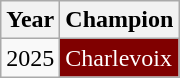<table class=wikitable>
<tr>
<th>Year</th>
<th>Champion</th>
</tr>
<tr>
<td>2025</td>
<td !align=center style="background:maroon;color:white">Charlevoix</td>
</tr>
</table>
